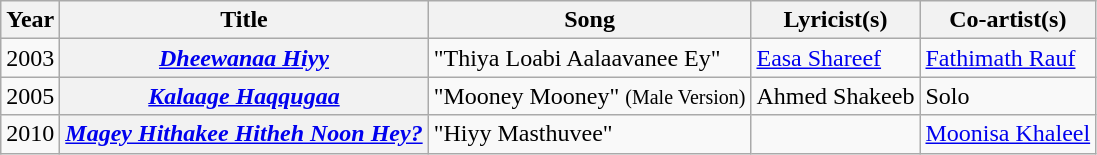<table class="wikitable plainrowheaders">
<tr>
<th scope="col">Year</th>
<th scope="col">Title</th>
<th scope="col">Song</th>
<th scope="col">Lyricist(s)</th>
<th scope="col">Co-artist(s)</th>
</tr>
<tr>
<td>2003</td>
<th scope="row"><em><a href='#'>Dheewanaa Hiyy</a></em></th>
<td>"Thiya Loabi Aalaavanee Ey"</td>
<td><a href='#'>Easa Shareef</a></td>
<td><a href='#'>Fathimath Rauf</a></td>
</tr>
<tr>
<td>2005</td>
<th scope="row"><em><a href='#'>Kalaage Haqqugaa</a></em></th>
<td>"Mooney Mooney" <small>(Male Version)</small></td>
<td>Ahmed Shakeeb</td>
<td>Solo</td>
</tr>
<tr>
<td>2010</td>
<th scope="row"><em><a href='#'>Magey Hithakee Hitheh Noon Hey?</a></em></th>
<td>"Hiyy Masthuvee"</td>
<td></td>
<td><a href='#'>Moonisa Khaleel</a></td>
</tr>
</table>
